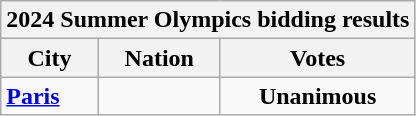<table class="wikitable">
<tr>
<th colspan="7">2024 Summer Olympics bidding results</th>
</tr>
<tr>
<th>City</th>
<th>Nation</th>
<th>Votes</th>
</tr>
<tr>
<td><strong><a href='#'>Paris</a></strong></td>
<td><strong></strong></td>
<td align=center><strong>Unanimous</strong></td>
</tr>
</table>
